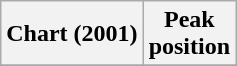<table class="wikitable sortable plainrowheaders" style="text-align:center">
<tr>
<th>Chart (2001)</th>
<th>Peak<br>position</th>
</tr>
<tr>
</tr>
</table>
